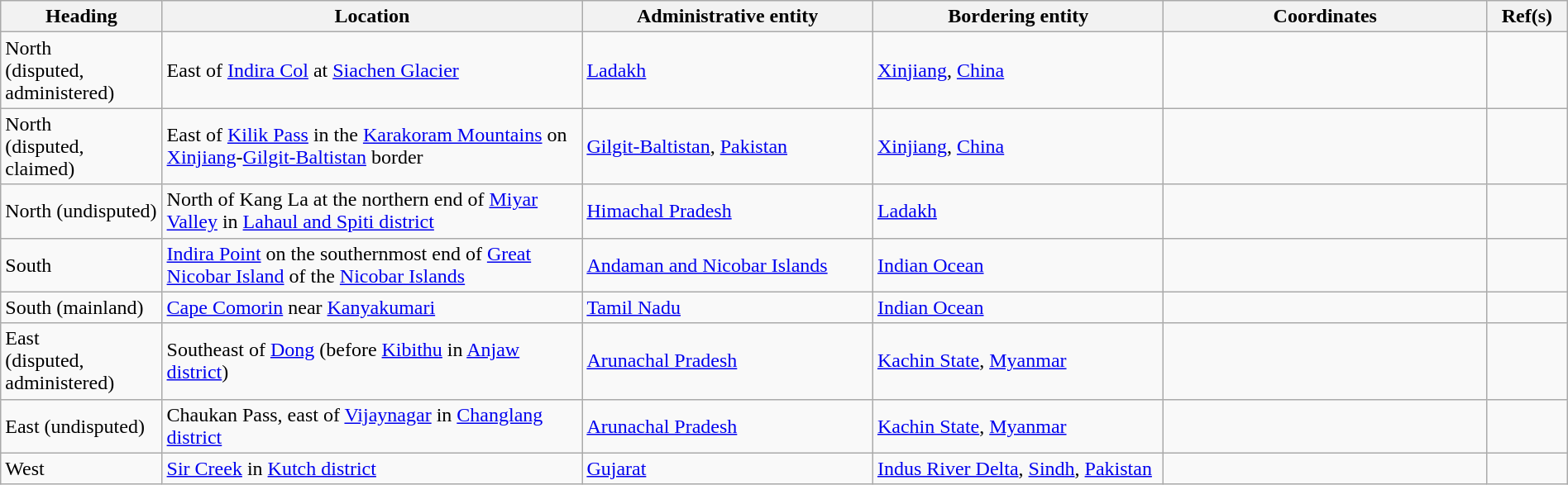<table class="wikitable" width="100%">
<tr>
<th width="10%">Heading</th>
<th width="26%">Location</th>
<th width="18%">Administrative entity</th>
<th width="18%">Bordering entity</th>
<th width="20%" class="unsortable">Coordinates</th>
<th width="5%"  class="unsortable">Ref(s)</th>
</tr>
<tr class="vcard">
<td>North <br>(disputed, administered)</td>
<td class="fn org">East of <a href='#'>Indira Col</a> at <a href='#'>Siachen Glacier</a></td>
<td><a href='#'>Ladakh</a></td>
<td><a href='#'>Xinjiang</a>, <a href='#'>China</a></td>
<td></td>
<td></td>
</tr>
<tr class="vcard">
<td>North <br>(disputed, claimed)</td>
<td class="fn org">East of <a href='#'>Kilik Pass</a> in the <a href='#'>Karakoram Mountains</a> on <a href='#'>Xinjiang</a>-<a href='#'>Gilgit-Baltistan</a> border</td>
<td><a href='#'>Gilgit-Baltistan</a>, <a href='#'>Pakistan</a></td>
<td><a href='#'>Xinjiang</a>, <a href='#'>China</a></td>
<td></td>
<td></td>
</tr>
<tr>
<td>North (undisputed)</td>
<td class="vcard">North of Kang La at the northern end of <a href='#'>Miyar Valley</a> in <a href='#'>Lahaul and Spiti district</a></td>
<td><a href='#'>Himachal Pradesh</a></td>
<td><a href='#'>Ladakh</a></td>
<td></td>
<td></td>
</tr>
<tr class="vcard">
<td>South</td>
<td class="fn org"><a href='#'>Indira Point</a> on the southernmost end of <a href='#'>Great Nicobar Island</a> of the <a href='#'>Nicobar Islands</a></td>
<td><a href='#'>Andaman and Nicobar Islands</a></td>
<td><a href='#'>Indian Ocean</a></td>
<td></td>
<td></td>
</tr>
<tr class="vcard">
<td>South (mainland)</td>
<td class="fn org"><a href='#'>Cape Comorin</a> near <a href='#'>Kanyakumari</a></td>
<td><a href='#'>Tamil Nadu</a></td>
<td><a href='#'>Indian Ocean</a></td>
<td></td>
<td></td>
</tr>
<tr class="vcard">
<td>East <br>(disputed, administered)</td>
<td class="fn org">Southeast of <a href='#'>Dong</a> (before <a href='#'>Kibithu</a> in <a href='#'>Anjaw district</a>)</td>
<td><a href='#'>Arunachal Pradesh</a></td>
<td><a href='#'>Kachin State</a>, <a href='#'>Myanmar</a></td>
<td></td>
<td></td>
</tr>
<tr class="vcard">
<td>East (undisputed)</td>
<td class="fn org">Chaukan Pass, east of <a href='#'>Vijaynagar</a> in <a href='#'>Changlang district</a></td>
<td><a href='#'>Arunachal Pradesh</a></td>
<td><a href='#'>Kachin State</a>, <a href='#'>Myanmar</a></td>
<td></td>
<td></td>
</tr>
<tr class="vcard">
<td>West</td>
<td class="fn org"><a href='#'>Sir Creek</a> in <a href='#'>Kutch district</a></td>
<td><a href='#'>Gujarat</a></td>
<td><a href='#'>Indus River Delta</a>, <a href='#'>Sindh</a>, <a href='#'>Pakistan</a></td>
<td></td>
<td></td>
</tr>
</table>
